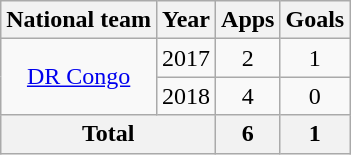<table class="wikitable" style="text-align:center">
<tr>
<th>National team</th>
<th>Year</th>
<th>Apps</th>
<th>Goals</th>
</tr>
<tr>
<td rowspan="2"><a href='#'>DR Congo</a></td>
<td>2017</td>
<td>2</td>
<td>1</td>
</tr>
<tr>
<td>2018</td>
<td>4</td>
<td>0</td>
</tr>
<tr>
<th colspan="2">Total</th>
<th>6</th>
<th>1</th>
</tr>
</table>
